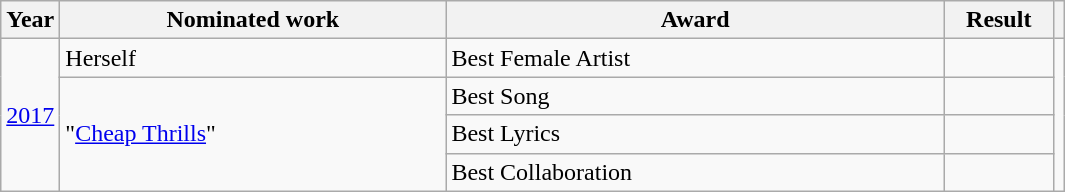<table class="wikitable">
<tr>
<th>Year</th>
<th style="width:250px;">Nominated work</th>
<th style="width:325px;">Award</th>
<th width="65">Result</th>
<th></th>
</tr>
<tr>
<td rowspan="4"><a href='#'>2017</a></td>
<td>Herself</td>
<td>Best Female Artist</td>
<td></td>
<td rowspan="4"></td>
</tr>
<tr>
<td rowspan="3">"<a href='#'>Cheap Thrills</a>"</td>
<td>Best Song</td>
<td></td>
</tr>
<tr>
<td>Best Lyrics</td>
<td></td>
</tr>
<tr>
<td>Best Collaboration</td>
<td></td>
</tr>
</table>
